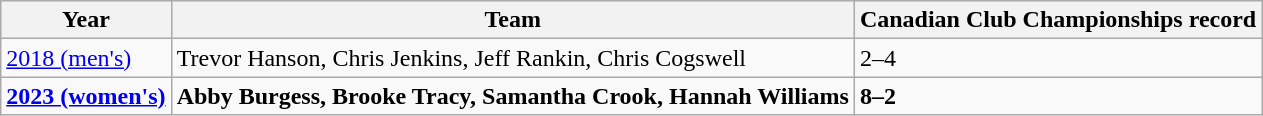<table class="wikitable">
<tr>
<th>Year</th>
<th>Team</th>
<th>Canadian Club Championships record</th>
</tr>
<tr>
<td><a href='#'>2018 (men's)</a></td>
<td>Trevor Hanson, Chris Jenkins, Jeff Rankin, Chris Cogswell</td>
<td>2–4</td>
</tr>
<tr>
<td><strong><a href='#'>2023 (women's)</a></strong></td>
<td><strong>Abby Burgess, Brooke Tracy, Samantha Crook, Hannah Williams</strong></td>
<td><strong>8–2</strong></td>
</tr>
</table>
